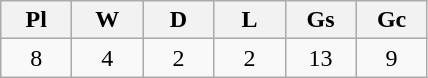<table class="wikitable" style="text-align:center">
<tr>
<th width=40px>Pl</th>
<th width=40px>W</th>
<th width=40px>D</th>
<th width=40px>L</th>
<th width=40px>Gs</th>
<th width=40px>Gc</th>
</tr>
<tr>
<td>8</td>
<td>4</td>
<td>2</td>
<td>2</td>
<td>13</td>
<td>9</td>
</tr>
</table>
